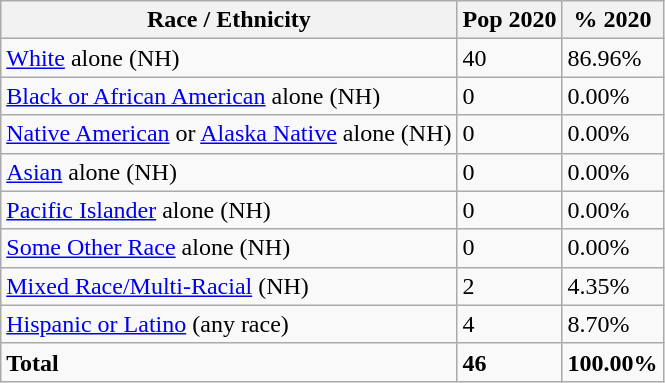<table class="wikitable">
<tr>
<th>Race / Ethnicity</th>
<th>Pop 2020</th>
<th>% 2020</th>
</tr>
<tr>
<td><a href='#'>White</a> alone (NH)</td>
<td>40</td>
<td>86.96%</td>
</tr>
<tr>
<td><a href='#'>Black or African American</a> alone (NH)</td>
<td>0</td>
<td>0.00%</td>
</tr>
<tr>
<td><a href='#'>Native American</a> or <a href='#'>Alaska Native</a> alone (NH)</td>
<td>0</td>
<td>0.00%</td>
</tr>
<tr>
<td><a href='#'>Asian</a> alone (NH)</td>
<td>0</td>
<td>0.00%</td>
</tr>
<tr>
<td><a href='#'>Pacific Islander</a> alone (NH)</td>
<td>0</td>
<td>0.00%</td>
</tr>
<tr>
<td><a href='#'>Some Other Race</a> alone (NH)</td>
<td>0</td>
<td>0.00%</td>
</tr>
<tr>
<td><a href='#'>Mixed Race/Multi-Racial</a> (NH)</td>
<td>2</td>
<td>4.35%</td>
</tr>
<tr>
<td><a href='#'>Hispanic or Latino</a> (any race)</td>
<td>4</td>
<td>8.70%</td>
</tr>
<tr>
<td><strong>Total</strong></td>
<td><strong>46</strong></td>
<td><strong>100.00%</strong></td>
</tr>
</table>
